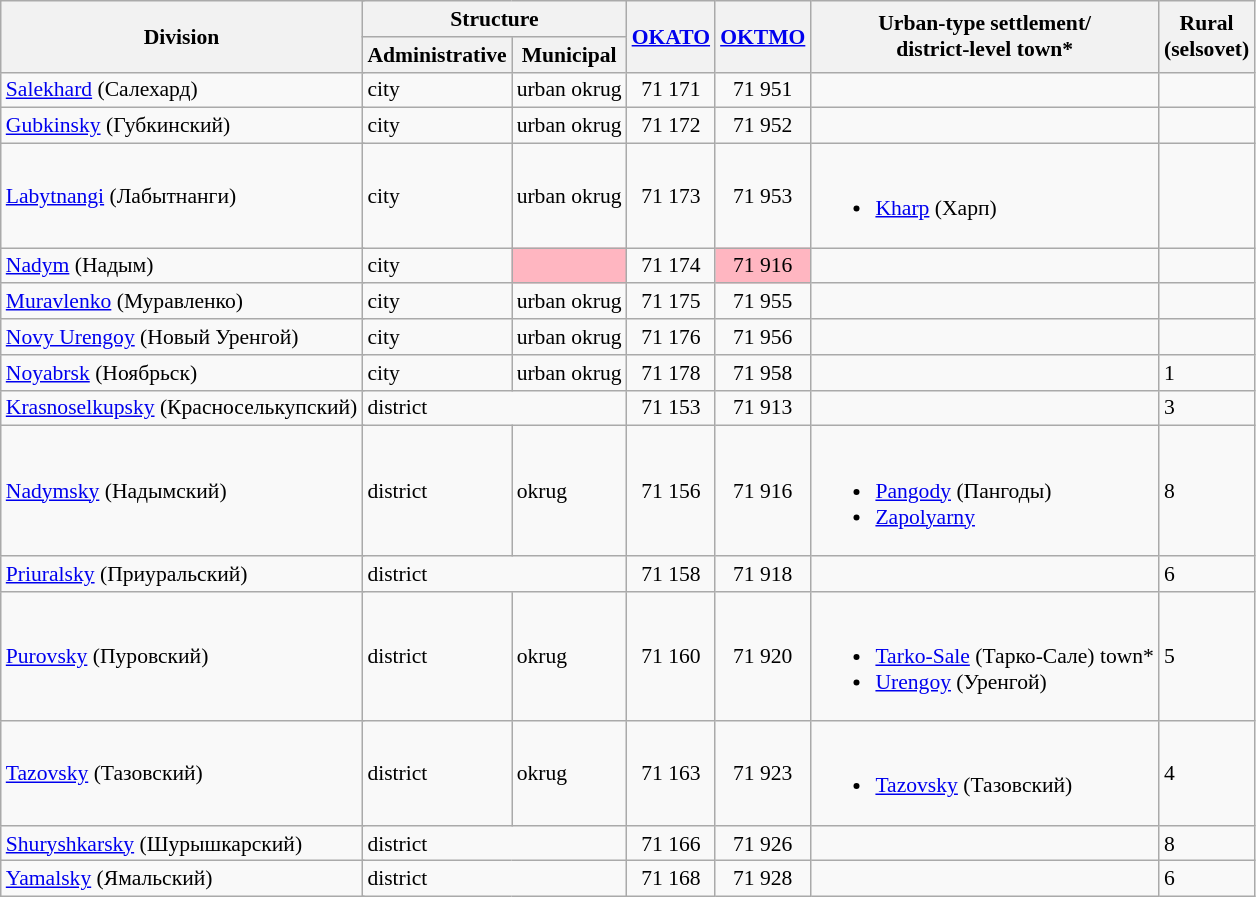<table class="wikitable" style="padding: 24em 0; border: 1px #aaa solid; border-collapse: collapse; font-size: 90%;">
<tr>
<th colspan="2" rowspan="2">Division</th>
<th colspan="2">Structure</th>
<th rowspan="2"><a href='#'>OKATO</a></th>
<th rowspan="2"><a href='#'>OKTMO</a></th>
<th rowspan="2">Urban-type settlement/<br>district-level town*</th>
<th rowspan="2">Rural<br>(selsovet)</th>
</tr>
<tr>
<th>Administrative</th>
<th>Municipal</th>
</tr>
<tr>
<td colspan="2"><a href='#'>Salekhard</a> (Салехард)</td>
<td>city</td>
<td>urban okrug</td>
<td align="center">71 171</td>
<td align="center">71 951</td>
<td></td>
<td></td>
</tr>
<tr>
<td colspan="2"><a href='#'>Gubkinsky</a> (Губкинский)</td>
<td>city</td>
<td>urban okrug</td>
<td align="center">71 172</td>
<td align="center">71 952</td>
<td></td>
<td></td>
</tr>
<tr>
<td colspan="2"><a href='#'>Labytnangi</a> (Лабытнанги)</td>
<td>city</td>
<td>urban okrug</td>
<td align="center">71 173</td>
<td align="center">71 953</td>
<td><br><ul><li><a href='#'>Kharp</a> (Харп)</li></ul></td>
<td></td>
</tr>
<tr>
<td colspan="2"><a href='#'>Nadym</a> (Надым)</td>
<td>city</td>
<td bgcolor="lightpink"></td>
<td align="center">71 174</td>
<td bgcolor="lightpink" align="center">71 916</td>
<td></td>
<td></td>
</tr>
<tr>
<td colspan="2"><a href='#'>Muravlenko</a> (Муравленко)</td>
<td>city</td>
<td>urban okrug</td>
<td align="center">71 175</td>
<td align="center">71 955</td>
<td></td>
<td></td>
</tr>
<tr>
<td colspan="2"><a href='#'>Novy Urengoy</a> (Новый Уренгой)</td>
<td>city</td>
<td>urban okrug</td>
<td align="center">71 176</td>
<td align="center">71 956</td>
<td></td>
<td></td>
</tr>
<tr>
<td colspan="2"><a href='#'>Noyabrsk</a> (Ноябрьск)</td>
<td>city</td>
<td>urban okrug</td>
<td align="center">71 178</td>
<td align="center">71 958</td>
<td></td>
<td>1</td>
</tr>
<tr>
<td colspan="2"><a href='#'>Krasnoselkupsky</a> (Красноселькупский)</td>
<td colspan="2">district</td>
<td align="center">71 153</td>
<td align="center">71 913</td>
<td></td>
<td>3</td>
</tr>
<tr>
<td colspan="2"><a href='#'>Nadymsky</a> (Надымский)</td>
<td>district</td>
<td>okrug</td>
<td align="center">71 156</td>
<td align="center">71 916</td>
<td><br><ul><li><a href='#'>Pangody</a> (Пангоды)</li><li><a href='#'>Zapolyarny</a></li></ul></td>
<td>8</td>
</tr>
<tr>
<td colspan="2"><a href='#'>Priuralsky</a> (Приуральский)</td>
<td colspan="2">district</td>
<td align="center">71 158</td>
<td align="center">71 918</td>
<td></td>
<td>6</td>
</tr>
<tr>
<td colspan="2"><a href='#'>Purovsky</a> (Пуровский)</td>
<td>district</td>
<td>okrug</td>
<td align="center">71 160</td>
<td align="center">71 920</td>
<td><br><ul><li><a href='#'>Tarko-Sale</a> (Тарко-Сале) town*</li><li><a href='#'>Urengoy</a> (Уренгой)</li></ul></td>
<td>5</td>
</tr>
<tr>
<td colspan="2"><a href='#'>Tazovsky</a> (Тазовский)</td>
<td>district</td>
<td>okrug</td>
<td align="center">71 163</td>
<td align="center">71 923</td>
<td><br><ul><li><a href='#'>Tazovsky</a> (Тазовский)</li></ul></td>
<td>4</td>
</tr>
<tr>
<td colspan="2"><a href='#'>Shuryshkarsky</a> (Шурышкарский)</td>
<td colspan="2">district</td>
<td align="center">71 166</td>
<td align="center">71 926</td>
<td></td>
<td>8</td>
</tr>
<tr>
<td colspan="2"><a href='#'>Yamalsky</a> (Ямальский)</td>
<td colspan="2">district</td>
<td align="center">71 168</td>
<td align="center">71 928</td>
<td></td>
<td>6</td>
</tr>
</table>
